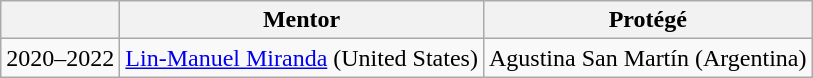<table class="wikitable">
<tr>
<th> </th>
<th>Mentor</th>
<th>Protégé</th>
</tr>
<tr>
<td>2020–2022</td>
<td><a href='#'>Lin-Manuel Miranda</a> (United States)</td>
<td>Agustina San Martín (Argentina)</td>
</tr>
</table>
